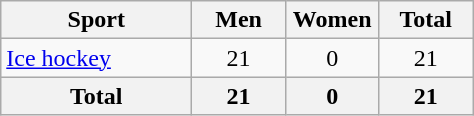<table class="wikitable sortable" style="text-align:center;">
<tr>
<th width=120>Sport</th>
<th width=55>Men</th>
<th width=55>Women</th>
<th width=55>Total</th>
</tr>
<tr>
<td align=left><a href='#'>Ice hockey</a></td>
<td>21</td>
<td>0</td>
<td>21</td>
</tr>
<tr>
<th>Total</th>
<th>21</th>
<th>0</th>
<th>21</th>
</tr>
</table>
